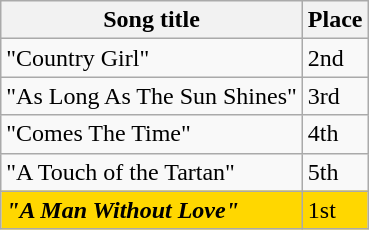<table class="sortable wikitable">
<tr>
<th>Song title</th>
<th>Place</th>
</tr>
<tr>
<td>"Country Girl"</td>
<td>2nd</td>
</tr>
<tr>
<td>"As Long As The Sun Shines"</td>
<td>3rd</td>
</tr>
<tr>
<td>"Comes The Time"</td>
<td>4th</td>
</tr>
<tr>
<td>"A Touch of the Tartan"</td>
<td>5th</td>
</tr>
<tr style="background:gold;">
<td><strong><em>"A Man Without Love"</em></strong></td>
<td>1st</td>
</tr>
</table>
